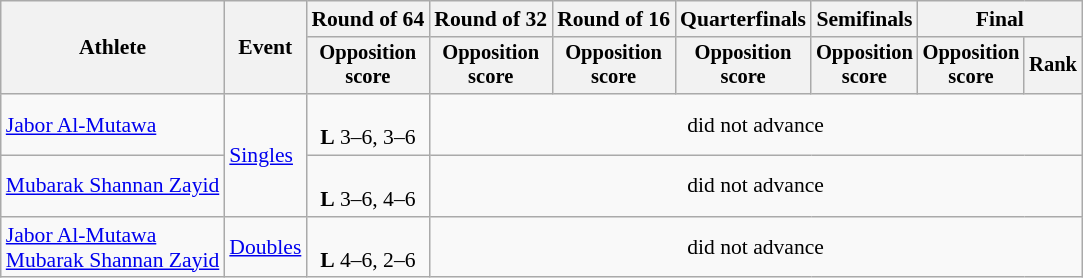<table class=wikitable style="font-size:90%; text-align:center;">
<tr>
<th rowspan="2">Athlete</th>
<th rowspan="2">Event</th>
<th>Round of 64</th>
<th>Round of 32</th>
<th>Round of 16</th>
<th>Quarterfinals</th>
<th>Semifinals</th>
<th colspan=2>Final</th>
</tr>
<tr style="font-size:95%">
<th>Opposition<br> score</th>
<th>Opposition<br> score</th>
<th>Opposition<br> score</th>
<th>Opposition<br> score</th>
<th>Opposition<br> score</th>
<th>Opposition<br> score</th>
<th>Rank</th>
</tr>
<tr>
<td align=left><a href='#'>Jabor Al-Mutawa</a></td>
<td align=left rowspan=2><a href='#'>Singles</a></td>
<td><br><strong>L</strong> 3–6, 3–6</td>
<td colspan=6>did not advance</td>
</tr>
<tr>
<td align=left><a href='#'>Mubarak Shannan Zayid</a></td>
<td><br><strong>L</strong> 3–6, 4–6</td>
<td colspan=6>did not advance</td>
</tr>
<tr>
<td align=left><a href='#'>Jabor Al-Mutawa</a><br><a href='#'>Mubarak Shannan Zayid</a></td>
<td align=left><a href='#'>Doubles</a></td>
<td><br><strong>L</strong> 4–6, 2–6</td>
<td colspan=6>did not advance</td>
</tr>
</table>
